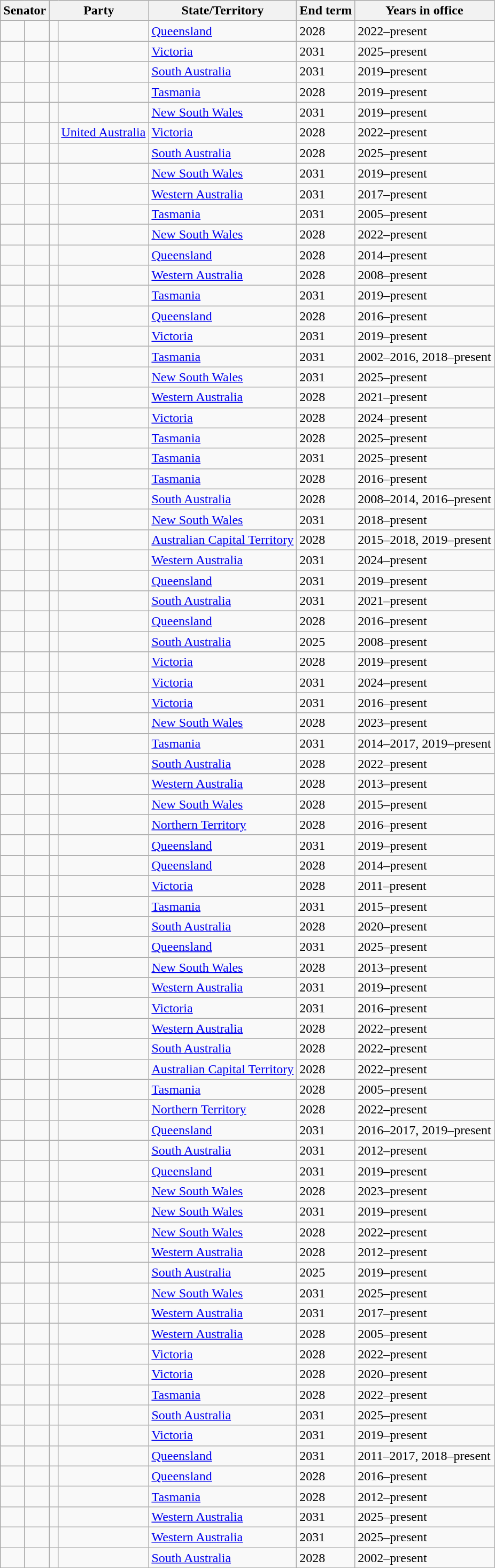<table class="wikitable sortable plainrowheaders">
<tr>
<th colspan=2 class="unsortable" style="text-align: center;">Senator</th>
<th colspan=3>Party</th>
<th>State/Territory</th>
<th>End term</th>
<th>Years in office</th>
</tr>
<tr>
<td></td>
<td><strong></strong><br></td>
<td> </td>
<td colspan=2></td>
<td><a href='#'>Queensland</a></td>
<td>2028</td>
<td>2022–present</td>
</tr>
<tr>
<td></td>
<td><strong></strong><br></td>
<td> </td>
<td colspan=2></td>
<td><a href='#'>Victoria</a></td>
<td>2031</td>
<td>2025–present</td>
</tr>
<tr>
<td></td>
<td><strong></strong><br></td>
<td> </td>
<td colspan=2></td>
<td><a href='#'>South Australia</a></td>
<td>2031</td>
<td>2019–present</td>
</tr>
<tr>
<td></td>
<td><strong></strong><br></td>
<td> </td>
<td colspan=2></td>
<td><a href='#'>Tasmania</a></td>
<td>2028</td>
<td>2019–present</td>
</tr>
<tr>
<td></td>
<td><strong></strong><br></td>
<td> </td>
<td colspan=2></td>
<td><a href='#'>New South Wales</a></td>
<td>2031</td>
<td>2019–present</td>
</tr>
<tr>
<td></td>
<td><strong></strong><br></td>
<td> </td>
<td colspan=2><a href='#'>United Australia</a></td>
<td><a href='#'>Victoria</a></td>
<td>2028</td>
<td>2022–present</td>
</tr>
<tr>
<td></td>
<td><strong></strong></td>
<td> </td>
<td colspan=2></td>
<td><a href='#'>South Australia</a></td>
<td>2028</td>
<td>2025–present</td>
</tr>
<tr>
<td></td>
<td><strong></strong><br></td>
<td> </td>
<td colspan=2></td>
<td><a href='#'>New South Wales</a></td>
<td>2031</td>
<td>2019–present</td>
</tr>
<tr>
<td></td>
<td><strong></strong><br></td>
<td> </td>
<td colspan=2></td>
<td><a href='#'>Western Australia</a></td>
<td>2031</td>
<td>2017–present</td>
</tr>
<tr>
<td></td>
<td><strong></strong><br></td>
<td> </td>
<td colspan=2></td>
<td><a href='#'>Tasmania</a></td>
<td>2031</td>
<td>2005–present</td>
</tr>
<tr>
<td></td>
<td><strong></strong><br></td>
<td> </td>
<td colspan=2></td>
<td><a href='#'>New South Wales</a></td>
<td>2028</td>
<td>2022–present</td>
</tr>
<tr>
<td></td>
<td><strong></strong><br></td>
<td> </td>
<td colspan=2> </td>
<td><a href='#'>Queensland</a></td>
<td>2028</td>
<td>2014–present</td>
</tr>
<tr>
<td></td>
<td><strong></strong><br></td>
<td> </td>
<td colspan=2></td>
<td><a href='#'>Western Australia</a></td>
<td>2028</td>
<td>2008–present</td>
</tr>
<tr>
<td></td>
<td><strong></strong><br></td>
<td> </td>
<td colspan=2></td>
<td><a href='#'>Tasmania</a></td>
<td>2031</td>
<td>2019–present</td>
</tr>
<tr>
<td></td>
<td><strong></strong><br></td>
<td> </td>
<td colspan=2></td>
<td><a href='#'>Queensland</a></td>
<td>2028</td>
<td>2016–present</td>
</tr>
<tr>
<td></td>
<td><strong></strong><br></td>
<td> </td>
<td colspan=2></td>
<td><a href='#'>Victoria</a></td>
<td>2031</td>
<td>2019–present</td>
</tr>
<tr>
<td></td>
<td><strong></strong><br></td>
<td> </td>
<td colspan=2></td>
<td><a href='#'>Tasmania</a></td>
<td>2031</td>
<td>2002–2016, 2018–present</td>
</tr>
<tr>
<td></td>
<td><strong></strong></td>
<td> </td>
<td colspan=2></td>
<td><a href='#'>New South Wales</a></td>
<td>2031</td>
<td>2025–present</td>
</tr>
<tr>
<td></td>
<td><strong></strong><br></td>
<td> </td>
<td colspan=2></td>
<td><a href='#'>Western Australia</a></td>
<td>2028</td>
<td>2021–present</td>
</tr>
<tr>
<td></td>
<td><strong></strong></td>
<td> </td>
<td colspan=2></td>
<td><a href='#'>Victoria</a></td>
<td>2028</td>
<td>2024–present</td>
</tr>
<tr>
<td></td>
<td><strong></strong></td>
<td> </td>
<td colspan=2></td>
<td><a href='#'>Tasmania</a></td>
<td>2028</td>
<td>2025–present</td>
</tr>
<tr>
<td></td>
<td><strong></strong></td>
<td> </td>
<td colspan=2></td>
<td><a href='#'>Tasmania</a></td>
<td>2031</td>
<td>2025–present</td>
</tr>
<tr>
<td></td>
<td><strong></strong><br></td>
<td> </td>
<td colspan=2></td>
<td><a href='#'>Tasmania</a></td>
<td>2028</td>
<td>2016–present</td>
</tr>
<tr>
<td></td>
<td><strong></strong><br></td>
<td> </td>
<td colspan=2></td>
<td><a href='#'>South Australia</a></td>
<td>2028</td>
<td>2008–2014, 2016–present</td>
</tr>
<tr>
<td></td>
<td><strong></strong><br></td>
<td> </td>
<td colspan=2></td>
<td><a href='#'>New South Wales</a></td>
<td>2031</td>
<td>2018–present</td>
</tr>
<tr>
<td></td>
<td><strong></strong><br></td>
<td> </td>
<td colspan=2></td>
<td><a href='#'>Australian Capital Territory</a></td>
<td>2028</td>
<td>2015–2018, 2019–present</td>
</tr>
<tr>
<td></td>
<td><strong></strong><br></td>
<td> </td>
<td colspan=2></td>
<td><a href='#'>Western Australia</a></td>
<td>2031</td>
<td>2024–present</td>
</tr>
<tr>
<td></td>
<td><strong></strong><br></td>
<td> </td>
<td colspan=2></td>
<td><a href='#'>Queensland</a></td>
<td>2031</td>
<td>2019–present</td>
</tr>
<tr>
<td></td>
<td><strong></strong><br></td>
<td> </td>
<td colspan=2></td>
<td><a href='#'>South Australia</a></td>
<td>2031</td>
<td>2021–present</td>
</tr>
<tr>
<td></td>
<td><strong></strong><br></td>
<td> </td>
<td colspan=2></td>
<td><a href='#'>Queensland</a></td>
<td>2028</td>
<td>2016–present</td>
</tr>
<tr>
<td></td>
<td><strong></strong><br></td>
<td> </td>
<td colspan=2></td>
<td><a href='#'>South Australia</a></td>
<td>2025</td>
<td>2008–present</td>
</tr>
<tr>
<td></td>
<td><strong></strong><br></td>
<td> </td>
<td colspan=2></td>
<td><a href='#'>Victoria</a></td>
<td>2028</td>
<td>2019–present</td>
</tr>
<tr>
<td></td>
<td><strong></strong><br></td>
<td> </td>
<td colspan=2></td>
<td><a href='#'>Victoria</a></td>
<td>2031</td>
<td>2024–present</td>
</tr>
<tr>
<td></td>
<td><strong></strong><br></td>
<td> </td>
<td colspan=2></td>
<td><a href='#'>Victoria</a></td>
<td>2031</td>
<td>2016–present</td>
</tr>
<tr>
<td></td>
<td><strong></strong><br></td>
<td> </td>
<td colspan=2></td>
<td><a href='#'>New South Wales</a></td>
<td>2028</td>
<td>2023–present</td>
</tr>
<tr>
<td></td>
<td><strong></strong><br></td>
<td> </td>
<td colspan=2></td>
<td><a href='#'>Tasmania</a></td>
<td>2031</td>
<td>2014–2017, 2019–present</td>
</tr>
<tr>
<td></td>
<td><strong></strong><br></td>
<td> </td>
<td colspan=2></td>
<td><a href='#'>South Australia</a></td>
<td>2028</td>
<td>2022–present</td>
</tr>
<tr>
<td></td>
<td><strong></strong><br></td>
<td> </td>
<td colspan=2></td>
<td><a href='#'>Western Australia</a></td>
<td>2028</td>
<td>2013–present</td>
</tr>
<tr>
<td></td>
<td><strong></strong><br></td>
<td> </td>
<td colspan=2></td>
<td><a href='#'>New South Wales</a></td>
<td>2028</td>
<td>2015–present</td>
</tr>
<tr>
<td></td>
<td><strong></strong><br></td>
<td> </td>
<td colspan=2></td>
<td><a href='#'>Northern Territory</a></td>
<td>2028</td>
<td>2016–present</td>
</tr>
<tr>
<td></td>
<td><strong></strong><br></td>
<td> </td>
<td colspan=2> </td>
<td><a href='#'>Queensland</a></td>
<td>2031</td>
<td>2019–present</td>
</tr>
<tr>
<td></td>
<td><strong></strong><br></td>
<td> </td>
<td colspan=2> </td>
<td><a href='#'>Queensland</a></td>
<td>2028</td>
<td>2014–present</td>
</tr>
<tr>
<td></td>
<td><strong></strong><br></td>
<td> </td>
<td colspan=2></td>
<td><a href='#'>Victoria</a></td>
<td>2028</td>
<td>2011–present</td>
</tr>
<tr>
<td></td>
<td><strong></strong><br></td>
<td> </td>
<td colspan=2></td>
<td><a href='#'>Tasmania</a></td>
<td>2031</td>
<td>2015–present</td>
</tr>
<tr>
<td></td>
<td><strong></strong><br></td>
<td> </td>
<td colspan=2></td>
<td><a href='#'>South Australia</a></td>
<td>2028</td>
<td>2020–present</td>
</tr>
<tr>
<td></td>
<td><strong></strong></td>
<td> </td>
<td colspan=2></td>
<td><a href='#'>Queensland</a></td>
<td>2031</td>
<td>2025–present</td>
</tr>
<tr>
<td></td>
<td><strong></strong><br></td>
<td> </td>
<td colspan=2></td>
<td><a href='#'>New South Wales</a></td>
<td>2028</td>
<td>2013–present</td>
</tr>
<tr>
<td></td>
<td><strong></strong><br></td>
<td> </td>
<td colspan=2></td>
<td><a href='#'>Western Australia</a></td>
<td>2031</td>
<td>2019–present</td>
</tr>
<tr>
<td></td>
<td><strong></strong><br></td>
<td> </td>
<td colspan=2></td>
<td><a href='#'>Victoria</a></td>
<td>2031</td>
<td>2016–present</td>
</tr>
<tr>
<td></td>
<td><strong></strong><br></td>
<td> </td>
<td colspan=2></td>
<td><a href='#'>Western Australia</a></td>
<td>2028</td>
<td>2022–present</td>
</tr>
<tr>
<td></td>
<td><strong></strong><br></td>
<td> </td>
<td colspan=2></td>
<td><a href='#'>South Australia</a></td>
<td>2028</td>
<td>2022–present</td>
</tr>
<tr>
<td></td>
<td><strong></strong><br></td>
<td> </td>
<td colspan=2></td>
<td><a href='#'>Australian Capital Territory</a></td>
<td>2028</td>
<td>2022–present</td>
</tr>
<tr>
<td></td>
<td><strong></strong><br></td>
<td> </td>
<td colspan=2></td>
<td><a href='#'>Tasmania</a></td>
<td>2028</td>
<td>2005–present</td>
</tr>
<tr>
<td></td>
<td><strong></strong><br></td>
<td> </td>
<td colspan=2> </td>
<td><a href='#'>Northern Territory</a></td>
<td>2028</td>
<td>2022–present</td>
</tr>
<tr>
<td></td>
<td><strong></strong><br></td>
<td> </td>
<td colspan=2></td>
<td><a href='#'>Queensland</a></td>
<td>2031</td>
<td>2016–2017, 2019–present</td>
</tr>
<tr>
<td></td>
<td><strong></strong><br></td>
<td> </td>
<td colspan=2></td>
<td><a href='#'>South Australia</a></td>
<td>2031</td>
<td>2012–present</td>
</tr>
<tr>
<td></td>
<td><strong></strong><br></td>
<td> </td>
<td colspan=2> </td>
<td><a href='#'>Queensland</a></td>
<td>2031</td>
<td>2019–present</td>
</tr>
<tr>
<td></td>
<td><strong></strong><br></td>
<td> </td>
<td colspan=2></td>
<td><a href='#'>New South Wales</a></td>
<td>2028</td>
<td>2023–present</td>
</tr>
<tr>
<td></td>
<td><strong></strong><br></td>
<td> </td>
<td colspan=2></td>
<td><a href='#'>New South Wales</a></td>
<td>2031</td>
<td>2019–present</td>
</tr>
<tr>
<td></td>
<td><strong></strong><br></td>
<td> </td>
<td colspan=2></td>
<td><a href='#'>New South Wales</a></td>
<td>2028</td>
<td>2022–present</td>
</tr>
<tr>
<td></td>
<td><strong></strong><br></td>
<td> </td>
<td colspan=2></td>
<td><a href='#'>Western Australia</a></td>
<td>2028</td>
<td>2012–present</td>
</tr>
<tr>
<td></td>
<td><strong></strong><br></td>
<td> </td>
<td colspan=2></td>
<td><a href='#'>South Australia</a></td>
<td>2025</td>
<td>2019–present</td>
</tr>
<tr>
<td></td>
<td><strong></strong></td>
<td> </td>
<td colspan=2></td>
<td><a href='#'>New South Wales</a></td>
<td>2031</td>
<td>2025–present</td>
</tr>
<tr>
<td></td>
<td><strong></strong><br></td>
<td> </td>
<td colspan=2></td>
<td><a href='#'>Western Australia</a></td>
<td>2031</td>
<td>2017–present</td>
</tr>
<tr>
<td></td>
<td><strong></strong><br></td>
<td> </td>
<td colspan=2></td>
<td><a href='#'>Western Australia</a></td>
<td>2028</td>
<td>2005–present</td>
</tr>
<tr>
<td></td>
<td><strong></strong><br></td>
<td> </td>
<td colspan=2></td>
<td><a href='#'>Victoria</a></td>
<td>2028</td>
<td>2022–present</td>
</tr>
<tr>
<td></td>
<td><strong></strong><br></td>
<td> </td>
<td colspan=2></td>
<td><a href='#'>Victoria</a></td>
<td>2028</td>
<td>2020–present</td>
</tr>
<tr>
<td></td>
<td><strong></strong><br></td>
<td> </td>
<td colspan=2></td>
<td><a href='#'>Tasmania</a></td>
<td>2028</td>
<td>2022–present</td>
</tr>
<tr>
<td></td>
<td><strong></strong><br></td>
<td> </td>
<td colspan=2></td>
<td><a href='#'>South Australia</a></td>
<td>2031</td>
<td>2025–present</td>
</tr>
<tr>
<td></td>
<td><strong></strong><br></td>
<td> </td>
<td colspan=2></td>
<td><a href='#'>Victoria</a></td>
<td>2031</td>
<td>2019–present</td>
</tr>
<tr>
<td></td>
<td><strong></strong><br></td>
<td> </td>
<td colspan=2></td>
<td><a href='#'>Queensland</a></td>
<td>2031</td>
<td>2011–2017, 2018–present</td>
</tr>
<tr>
<td></td>
<td><strong></strong><br></td>
<td> </td>
<td colspan=2></td>
<td><a href='#'>Queensland</a></td>
<td>2028</td>
<td>2016–present</td>
</tr>
<tr>
<td></td>
<td><strong></strong><br></td>
<td> </td>
<td colspan=2></td>
<td><a href='#'>Tasmania</a></td>
<td>2028</td>
<td>2012–present</td>
</tr>
<tr>
<td></td>
<td><strong></strong><br></td>
<td> </td>
<td colspan=2></td>
<td><a href='#'>Western Australia</a></td>
<td>2031</td>
<td>2025–present</td>
</tr>
<tr>
<td></td>
<td><strong></strong></td>
<td> </td>
<td colspan=2></td>
<td><a href='#'>Western Australia</a></td>
<td>2031</td>
<td>2025–present</td>
</tr>
<tr>
<td></td>
<td><strong></strong><br></td>
<td> </td>
<td colspan=2></td>
<td><a href='#'>South Australia</a></td>
<td>2028</td>
<td>2002–present</td>
</tr>
</table>
